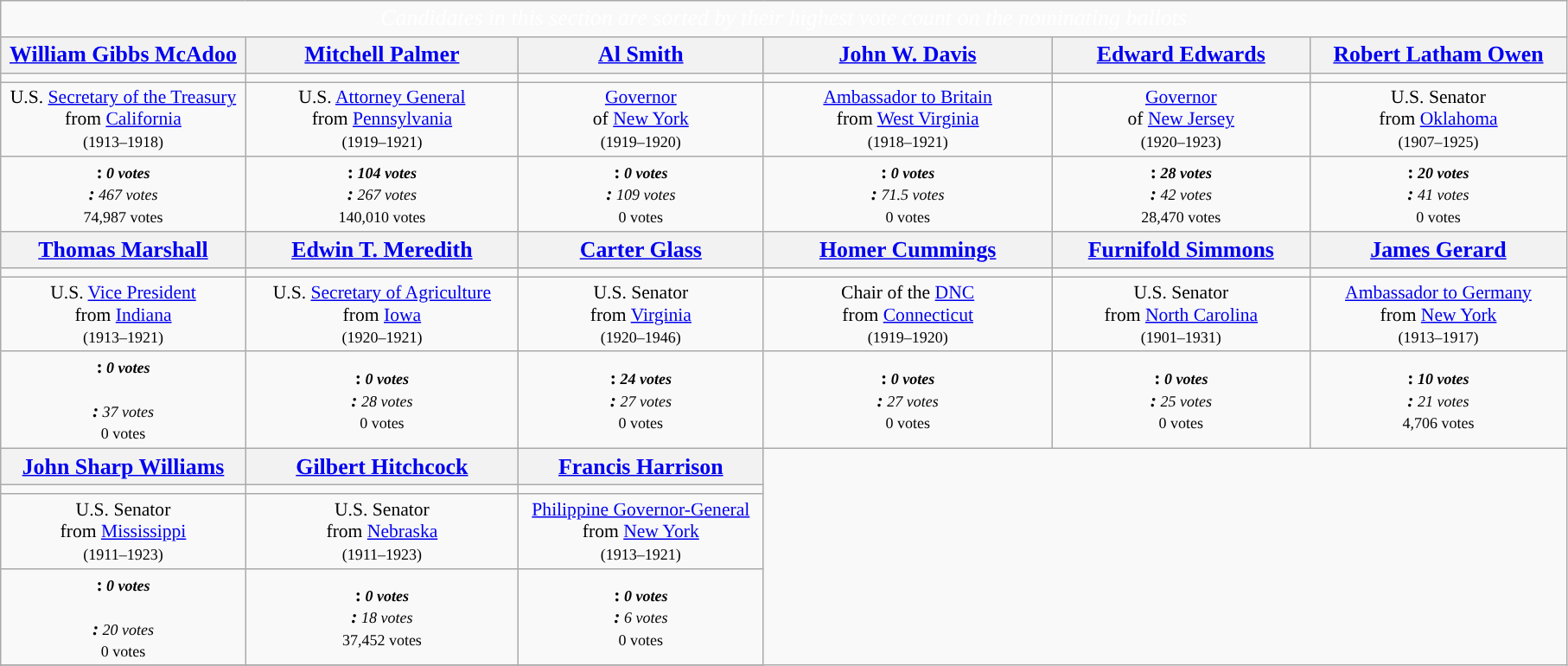<table class="wikitable" style="font-size:90%">
<tr>
<td colspan="7" style="text-align:center; width:1200px; font-size:120%; color:white; background:"><em>Candidates in this section are sorted by their highest vote count on the nominating ballots</em></td>
</tr>
<tr>
<th scope="col" style="width:3em; font-size:120%;"><a href='#'>William Gibbs McAdoo</a></th>
<th scope="col" style="width:3em; font-size:120%;"><a href='#'>Mitchell Palmer</a></th>
<th scope="col" style="width:3em; font-size:120%;"><a href='#'>Al Smith</a></th>
<th scope="col" style="width:3em; font-size:120%;"><a href='#'>John W. Davis</a></th>
<th scope="col" style="width:3em; font-size:120%;"><a href='#'>Edward Edwards</a></th>
<th scope="col" style="width:3em; font-size:120%;"><a href='#'>Robert Latham Owen</a></th>
</tr>
<tr>
<td></td>
<td></td>
<td></td>
<td></td>
<td></td>
<td></td>
</tr>
<tr style="text-align:center">
<td>U.S. <a href='#'>Secretary of the Treasury</a><br>from <a href='#'>California</a><br><small>(1913–1918)</small></td>
<td>U.S. <a href='#'>Attorney General</a><br>from <a href='#'>Pennsylvania</a><br><small>(1919–1921)</small></td>
<td><a href='#'>Governor</a><br>of <a href='#'>New York</a><br><small>(1919–1920)</small></td>
<td><a href='#'>Ambassador to Britain</a><br>from <a href='#'>West Virginia</a><br><small>(1918–1921)</small></td>
<td><a href='#'>Governor</a><br>of <a href='#'>New Jersey</a><br><small>(1920–1923)</small></td>
<td>U.S. Senator<br>from <a href='#'>Oklahoma</a><br><small>(1907–1925)</small></td>
</tr>
<tr style="text-align:center">
<td><strong>:<strong><em><small> 0 votes</small><em><br></strong>:</em></strong><small> 467 votes</small></em><br><small>74,987 votes</small></td>
<td><strong>:<strong><em><small> 104 votes</small><em><br></strong>:</em></strong><small> 267 votes</small></em><br><small>140,010 votes</small></td>
<td><strong>:<strong><em><small> 0 votes</small><em><br></strong>:</em></strong><small> 109 votes</small></em><br><small>0 votes</small></td>
<td><strong>:<strong><em><small> 0 votes</small><em><br></strong>:</em></strong><small> 71.5 votes</small></em><br><small>0 votes</small></td>
<td><strong>:<strong><em><small> 28 votes</small><em><br></strong>:</em></strong><small> 42 votes</small></em><br><small>28,470 votes</small></td>
<td><strong>:<strong><em><small> 20 votes</small><em><br></strong>:</em></strong><small> 41 votes</small></em><br><small>0 votes</small></td>
</tr>
<tr>
<th scope="col" style="width:3em; font-size:120%;"><a href='#'>Thomas Marshall</a></th>
<th scope="col" style="width:3em; font-size:120%;"><a href='#'>Edwin T. Meredith</a></th>
<th scope="col" style="width:3em; font-size:120%;"><a href='#'>Carter Glass</a></th>
<th scope="col" style="width:3em; font-size:120%;"><a href='#'>Homer Cummings</a></th>
<th scope="col" style="width:3em; font-size:120%;"><a href='#'>Furnifold Simmons</a></th>
<th scope="col" style="width:3em; font-size:120%;"><a href='#'>James Gerard</a></th>
</tr>
<tr>
<td></td>
<td></td>
<td></td>
<td></td>
<td></td>
<td></td>
</tr>
<tr style="text-align:center">
<td>U.S. <a href='#'>Vice President</a><br>from <a href='#'>Indiana</a><br><small>(1913–1921)</small></td>
<td>U.S. <a href='#'>Secretary of Agriculture</a><br>from <a href='#'>Iowa</a><br><small>(1920–1921)</small></td>
<td>U.S. Senator<br>from <a href='#'>Virginia</a><br><small>(1920–1946)</small></td>
<td>Chair of the <a href='#'>DNC</a><br>from <a href='#'>Connecticut</a><br><small>(1919–1920)</small></td>
<td>U.S. Senator<br>from <a href='#'>North Carolina</a><br><small>(1901–1931)</small></td>
<td><a href='#'>Ambassador to Germany</a><br>from <a href='#'>New York</a><br><small>(1913–1917)</small></td>
</tr>
<tr style="text-align:center">
<td><strong>:<strong><em><small> 0 votes</small><em><br></strong><strong><br></strong>:</em></strong><small> 37 votes</small></em><br><small>0 votes</small></td>
<td><strong>:<strong><em><small> 0 votes</small><em><br></strong>:</em></strong><small> 28 votes</small></em><br><small>0 votes</small></td>
<td><strong>:<strong><em><small> 24 votes</small><em><br></strong>:</em></strong><small> 27 votes</small></em><br><small>0 votes</small></td>
<td><strong>:<strong><em><small> 0 votes</small><em><br></strong>:</em></strong><small> 27 votes</small></em><br><small>0 votes</small></td>
<td><strong>:<strong><em><small> 0 votes</small><em><br></strong>:</em></strong><small> 25 votes</small></em><br><small>0 votes</small></td>
<td><strong>:<strong><em><small> 10 votes</small><em><br></strong>:</em></strong><small> 21 votes</small></em><br><small>4,706 votes</small></td>
</tr>
<tr>
<th scope="col" style="width:3em; font-size:120%;"><a href='#'>John Sharp Williams</a></th>
<th scope="col" style="width:3em; font-size:120%;"><a href='#'>Gilbert Hitchcock</a></th>
<th scope="col" style="width:3em; font-size:120%;"><a href='#'>Francis Harrison</a></th>
</tr>
<tr>
<td></td>
<td></td>
<td></td>
</tr>
<tr style="text-align:center">
<td>U.S. Senator<br>from <a href='#'>Mississippi</a><br><small>(1911–1923)</small></td>
<td>U.S. Senator<br>from <a href='#'>Nebraska</a><br><small>(1911–1923)</small></td>
<td><a href='#'>Philippine Governor-General</a><br>from <a href='#'>New York</a><br><small>(1913–1921)</small></td>
</tr>
<tr style="text-align:center">
<td><strong>:<strong><em><small> 0 votes</small><em><br></strong><strong><br></strong>:</em></strong><small> 20 votes</small></em><br><small>0 votes</small></td>
<td><strong>:<strong><em><small> 0 votes</small><em><br></strong>:</em></strong><small> 18 votes</small></em><br><small>37,452 votes</small></td>
<td><strong>:<strong><em><small> 0 votes</small><em><br></strong>:</em></strong><small> 6 votes</small></em><br><small>0 votes</small></td>
</tr>
<tr>
</tr>
</table>
